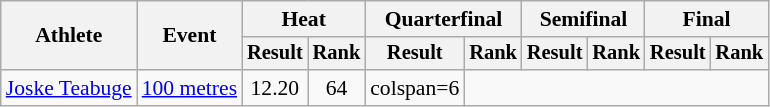<table class=wikitable style=font-size:90%>
<tr>
<th rowspan=2>Athlete</th>
<th rowspan=2>Event</th>
<th colspan=2>Heat</th>
<th colspan=2>Quarterfinal</th>
<th colspan=2>Semifinal</th>
<th colspan=2>Final</th>
</tr>
<tr style=font-size:95%>
<th>Result</th>
<th>Rank</th>
<th>Result</th>
<th>Rank</th>
<th>Result</th>
<th>Rank</th>
<th>Result</th>
<th>Rank</th>
</tr>
<tr align=center>
<td align=left><a href='#'>Joske Teabuge</a></td>
<td align=left><a href='#'>100 metres</a></td>
<td>12.20</td>
<td>64</td>
<td>colspan=6 </td>
</tr>
</table>
